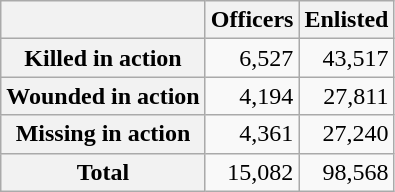<table class="wikitable" style=text-align:right;>
<tr>
<th></th>
<th>Officers</th>
<th>Enlisted</th>
</tr>
<tr>
<th>Killed in action</th>
<td>6,527</td>
<td>43,517</td>
</tr>
<tr>
<th>Wounded in action</th>
<td>4,194</td>
<td>27,811</td>
</tr>
<tr>
<th>Missing in action</th>
<td>4,361</td>
<td>27,240</td>
</tr>
<tr>
<th>Total</th>
<td>15,082</td>
<td>98,568</td>
</tr>
</table>
